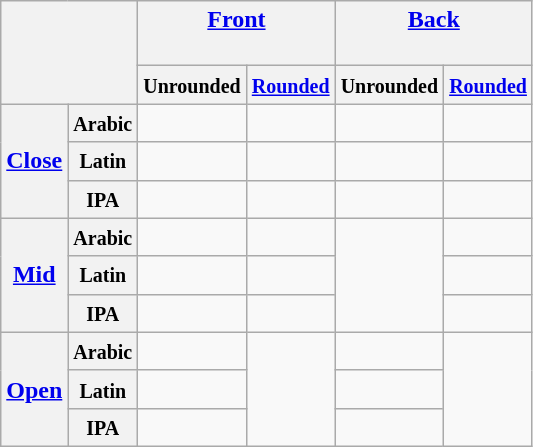<table class="wikitable" style="text-align:center;">
<tr>
<th colspan="2" rowspan="2"></th>
<th colspan=2><a href='#'>Front</a><br><br></th>
<th colspan="2"><a href='#'>Back</a><br><br></th>
</tr>
<tr>
<th><small>Unrounded</small></th>
<th><a href='#'><small>Rounded</small></a></th>
<th><small>Unrounded</small></th>
<th><a href='#'><small>Rounded</small></a></th>
</tr>
<tr>
<th rowspan=3><a href='#'>Close</a></th>
<th><small>Arabic</small></th>
<td></td>
<td></td>
<td></td>
<td></td>
</tr>
<tr>
<th><small>Latin</small></th>
<td></td>
<td></td>
<td></td>
<td></td>
</tr>
<tr>
<th><small>IPA</small></th>
<td></td>
<td></td>
<td></td>
<td></td>
</tr>
<tr>
<th rowspan=3><a href='#'>Mid</a></th>
<th><small>Arabic</small></th>
<td></td>
<td></td>
<td rowspan=3></td>
<td></td>
</tr>
<tr>
<th><small>Latin</small></th>
<td></td>
<td></td>
<td></td>
</tr>
<tr>
<th><small>IPA</small></th>
<td></td>
<td></td>
<td></td>
</tr>
<tr>
<th rowspan="3"><a href='#'>Open</a></th>
<th><small>Arabic</small></th>
<td></td>
<td rowspan=3></td>
<td></td>
<td rowspan=3></td>
</tr>
<tr>
<th><small>Latin</small></th>
<td></td>
<td></td>
</tr>
<tr>
<th><small>IPA</small></th>
<td></td>
<td></td>
</tr>
</table>
